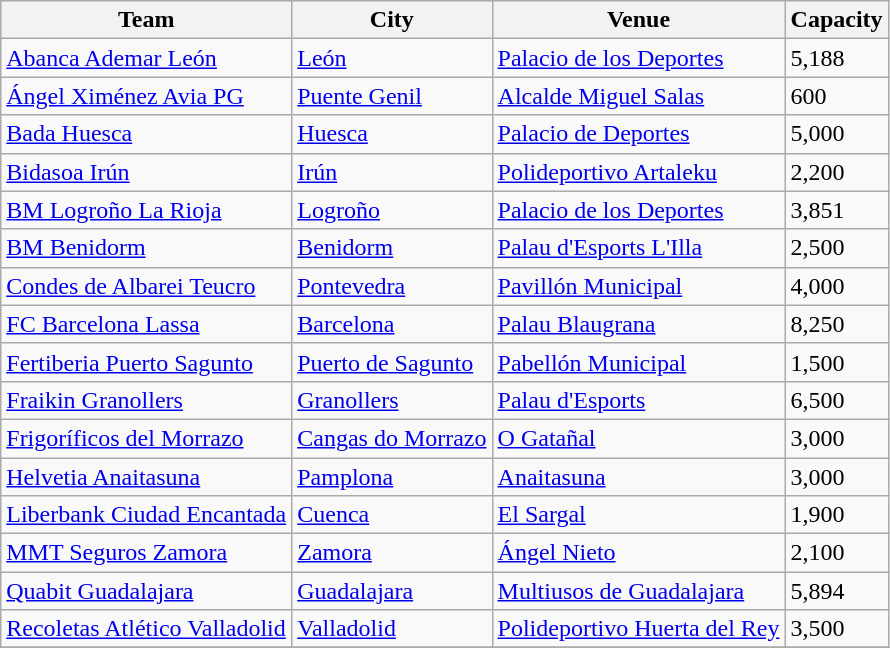<table class="wikitable sortable">
<tr>
<th>Team</th>
<th>City</th>
<th>Venue</th>
<th>Capacity</th>
</tr>
<tr>
<td><a href='#'>Abanca Ademar León</a></td>
<td><a href='#'>León</a></td>
<td><a href='#'>Palacio de los Deportes</a></td>
<td>5,188</td>
</tr>
<tr>
<td><a href='#'>Ángel Ximénez Avia PG</a></td>
<td><a href='#'>Puente Genil</a></td>
<td><a href='#'>Alcalde Miguel Salas</a></td>
<td>600</td>
</tr>
<tr>
<td><a href='#'>Bada Huesca</a></td>
<td><a href='#'>Huesca</a></td>
<td><a href='#'>Palacio de Deportes</a></td>
<td>5,000</td>
</tr>
<tr>
<td><a href='#'>Bidasoa Irún</a></td>
<td><a href='#'>Irún</a></td>
<td><a href='#'>Polideportivo Artaleku</a></td>
<td>2,200</td>
</tr>
<tr>
<td><a href='#'>BM Logroño La Rioja</a></td>
<td><a href='#'>Logroño</a></td>
<td><a href='#'>Palacio de los Deportes</a></td>
<td>3,851</td>
</tr>
<tr>
<td><a href='#'>BM Benidorm</a></td>
<td><a href='#'>Benidorm</a></td>
<td><a href='#'>Palau d'Esports L'Illa</a></td>
<td>2,500</td>
</tr>
<tr>
<td><a href='#'>Condes de Albarei Teucro</a></td>
<td><a href='#'>Pontevedra</a></td>
<td><a href='#'>Pavillón Municipal</a></td>
<td>4,000</td>
</tr>
<tr>
<td><a href='#'>FC Barcelona Lassa</a></td>
<td><a href='#'>Barcelona</a></td>
<td><a href='#'>Palau Blaugrana</a></td>
<td>8,250</td>
</tr>
<tr>
<td><a href='#'>Fertiberia Puerto Sagunto</a></td>
<td><a href='#'>Puerto de Sagunto</a></td>
<td><a href='#'>Pabellón Municipal</a></td>
<td>1,500</td>
</tr>
<tr>
<td><a href='#'>Fraikin Granollers</a></td>
<td><a href='#'>Granollers</a></td>
<td><a href='#'>Palau d'Esports</a></td>
<td>6,500</td>
</tr>
<tr>
<td><a href='#'>Frigoríficos del Morrazo</a></td>
<td><a href='#'>Cangas do Morrazo</a></td>
<td><a href='#'>O Gatañal</a></td>
<td>3,000</td>
</tr>
<tr>
<td><a href='#'>Helvetia Anaitasuna</a></td>
<td><a href='#'>Pamplona</a></td>
<td><a href='#'>Anaitasuna</a></td>
<td>3,000</td>
</tr>
<tr>
<td><a href='#'>Liberbank Ciudad Encantada</a></td>
<td><a href='#'>Cuenca</a></td>
<td><a href='#'>El Sargal</a></td>
<td>1,900</td>
</tr>
<tr>
<td><a href='#'>MMT Seguros Zamora</a></td>
<td><a href='#'>Zamora</a></td>
<td><a href='#'>Ángel Nieto</a></td>
<td>2,100</td>
</tr>
<tr>
<td><a href='#'>Quabit Guadalajara</a></td>
<td><a href='#'>Guadalajara</a></td>
<td><a href='#'>Multiusos de Guadalajara</a></td>
<td>5,894</td>
</tr>
<tr>
<td><a href='#'>Recoletas Atlético Valladolid</a></td>
<td><a href='#'>Valladolid</a></td>
<td><a href='#'>Polideportivo Huerta del Rey</a></td>
<td>3,500</td>
</tr>
<tr>
</tr>
</table>
